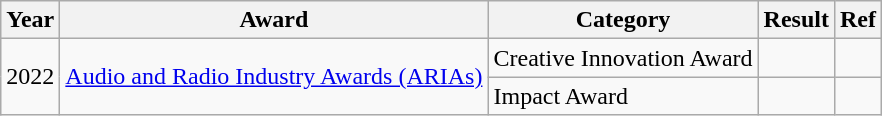<table class="wikitable plainrowheaders">
<tr>
<th>Year</th>
<th>Award</th>
<th>Category</th>
<th>Result</th>
<th>Ref</th>
</tr>
<tr>
<td rowspan=2>2022</td>
<td rowspan=2><a href='#'>Audio and Radio Industry Awards (ARIAs)</a></td>
<td>Creative Innovation Award</td>
<td></td>
<td></td>
</tr>
<tr>
<td>Impact Award</td>
<td></td>
<td></td>
</tr>
</table>
